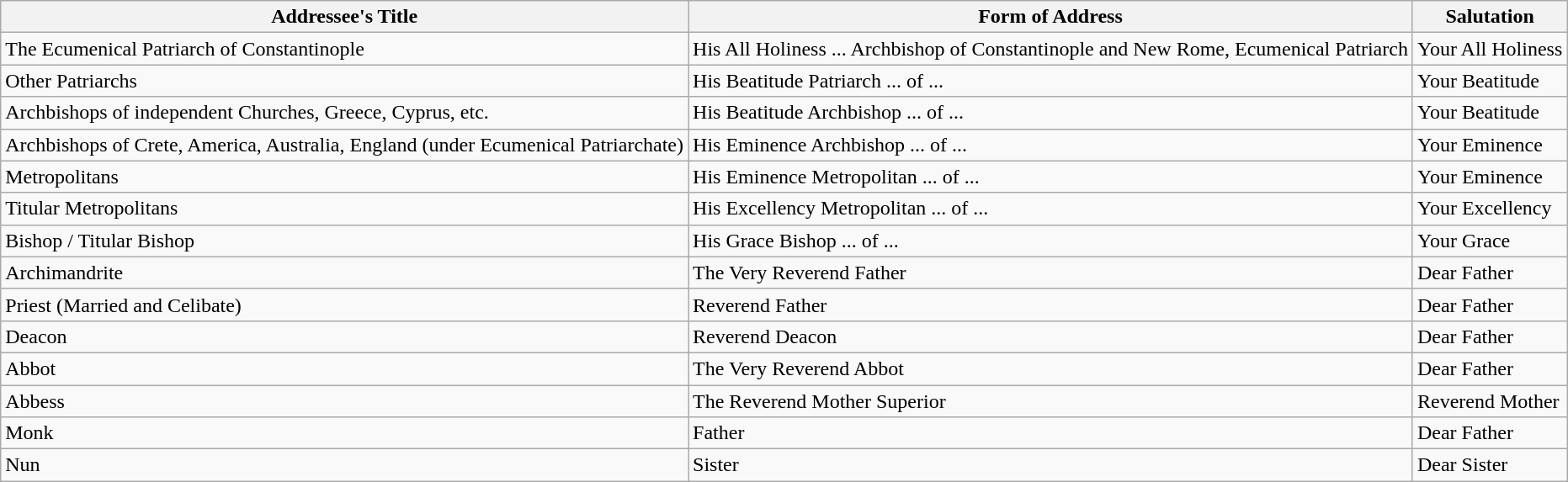<table class="wikitable">
<tr>
<th>Addressee's Title</th>
<th>Form of Address</th>
<th>Salutation</th>
</tr>
<tr>
<td>The Ecumenical Patriarch of Constantinople</td>
<td>His All Holiness ... Archbishop of Constantinople and New Rome, Ecumenical Patriarch</td>
<td>Your All Holiness</td>
</tr>
<tr>
<td>Other Patriarchs</td>
<td>His Beatitude Patriarch ... of ...</td>
<td>Your Beatitude</td>
</tr>
<tr>
<td>Archbishops of independent Churches, Greece, Cyprus, etc.</td>
<td>His Beatitude Archbishop ... of ...</td>
<td>Your Beatitude</td>
</tr>
<tr>
<td>Archbishops of Crete, America, Australia, England (under Ecumenical Patriarchate)</td>
<td>His Eminence Archbishop ... of ...</td>
<td>Your Eminence</td>
</tr>
<tr>
<td>Metropolitans</td>
<td>His Eminence Metropolitan ... of ...</td>
<td>Your Eminence</td>
</tr>
<tr>
<td>Titular Metropolitans</td>
<td>His Excellency Metropolitan ... of ...</td>
<td>Your Excellency</td>
</tr>
<tr>
<td>Bishop / Titular Bishop</td>
<td>His Grace Bishop ... of ...</td>
<td>Your Grace</td>
</tr>
<tr>
<td>Archimandrite</td>
<td>The Very Reverend Father</td>
<td>Dear Father</td>
</tr>
<tr>
<td>Priest (Married and Celibate)</td>
<td>Reverend Father</td>
<td>Dear Father</td>
</tr>
<tr>
<td>Deacon</td>
<td>Reverend Deacon</td>
<td>Dear Father</td>
</tr>
<tr>
<td>Abbot</td>
<td>The Very Reverend Abbot</td>
<td>Dear Father</td>
</tr>
<tr>
<td>Abbess</td>
<td>The Reverend Mother Superior</td>
<td>Reverend Mother</td>
</tr>
<tr>
<td>Monk</td>
<td>Father</td>
<td>Dear Father</td>
</tr>
<tr>
<td>Nun</td>
<td>Sister</td>
<td>Dear Sister</td>
</tr>
</table>
